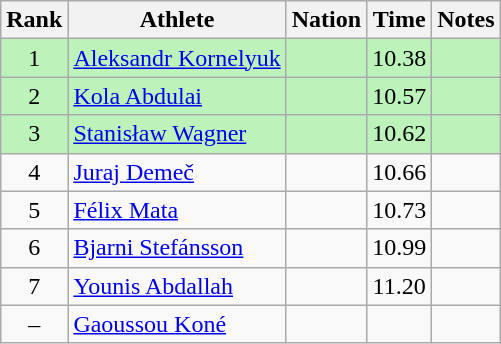<table class="wikitable sortable" style="text-align:center">
<tr>
<th>Rank</th>
<th>Athlete</th>
<th>Nation</th>
<th>Time</th>
<th>Notes</th>
</tr>
<tr bgcolor=bbf3bb>
<td>1</td>
<td align=left><a href='#'>Aleksandr Kornelyuk</a></td>
<td align=left></td>
<td>10.38</td>
<td></td>
</tr>
<tr bgcolor=bbf3bb>
<td>2</td>
<td align=left><a href='#'>Kola Abdulai</a></td>
<td align=left></td>
<td>10.57</td>
<td></td>
</tr>
<tr bgcolor=bbf3bb>
<td>3</td>
<td align=left><a href='#'>Stanisław Wagner</a></td>
<td align=left></td>
<td>10.62</td>
<td></td>
</tr>
<tr>
<td>4</td>
<td align=left><a href='#'>Juraj Demeč</a></td>
<td align=left></td>
<td>10.66</td>
<td></td>
</tr>
<tr>
<td>5</td>
<td align=left><a href='#'>Félix Mata</a></td>
<td align=left></td>
<td>10.73</td>
<td></td>
</tr>
<tr>
<td>6</td>
<td align=left><a href='#'>Bjarni Stefánsson</a></td>
<td align=left></td>
<td>10.99</td>
<td></td>
</tr>
<tr>
<td>7</td>
<td align=left><a href='#'>Younis Abdallah</a></td>
<td align=left></td>
<td>11.20</td>
<td></td>
</tr>
<tr>
<td data-sort-value=8>–</td>
<td align=left><a href='#'>Gaoussou Koné</a></td>
<td align=left></td>
<td></td>
<td></td>
</tr>
</table>
